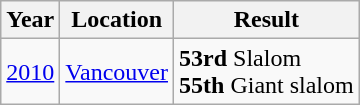<table class="wikitable">
<tr>
<th>Year</th>
<th>Location</th>
<th>Result</th>
</tr>
<tr>
<td><a href='#'>2010</a></td>
<td><a href='#'>Vancouver</a></td>
<td><strong>53rd</strong> Slalom <br><strong>55th</strong> Giant slalom</td>
</tr>
</table>
